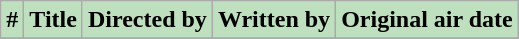<table class="wikitable plainrowheaders" style="background:#FFFFFF;">
<tr>
<th style="background: #bfe0bf;color:#000;">#</th>
<th style="background: #bfe0bf;color:#000;">Title</th>
<th style="background: #bfe0bf;color:#000;">Directed by</th>
<th style="background: #bfe0bf;color:#000;">Written by</th>
<th style="background: #bfe0bf;color:#000;">Original air date</th>
</tr>
<tr>
</tr>
</table>
